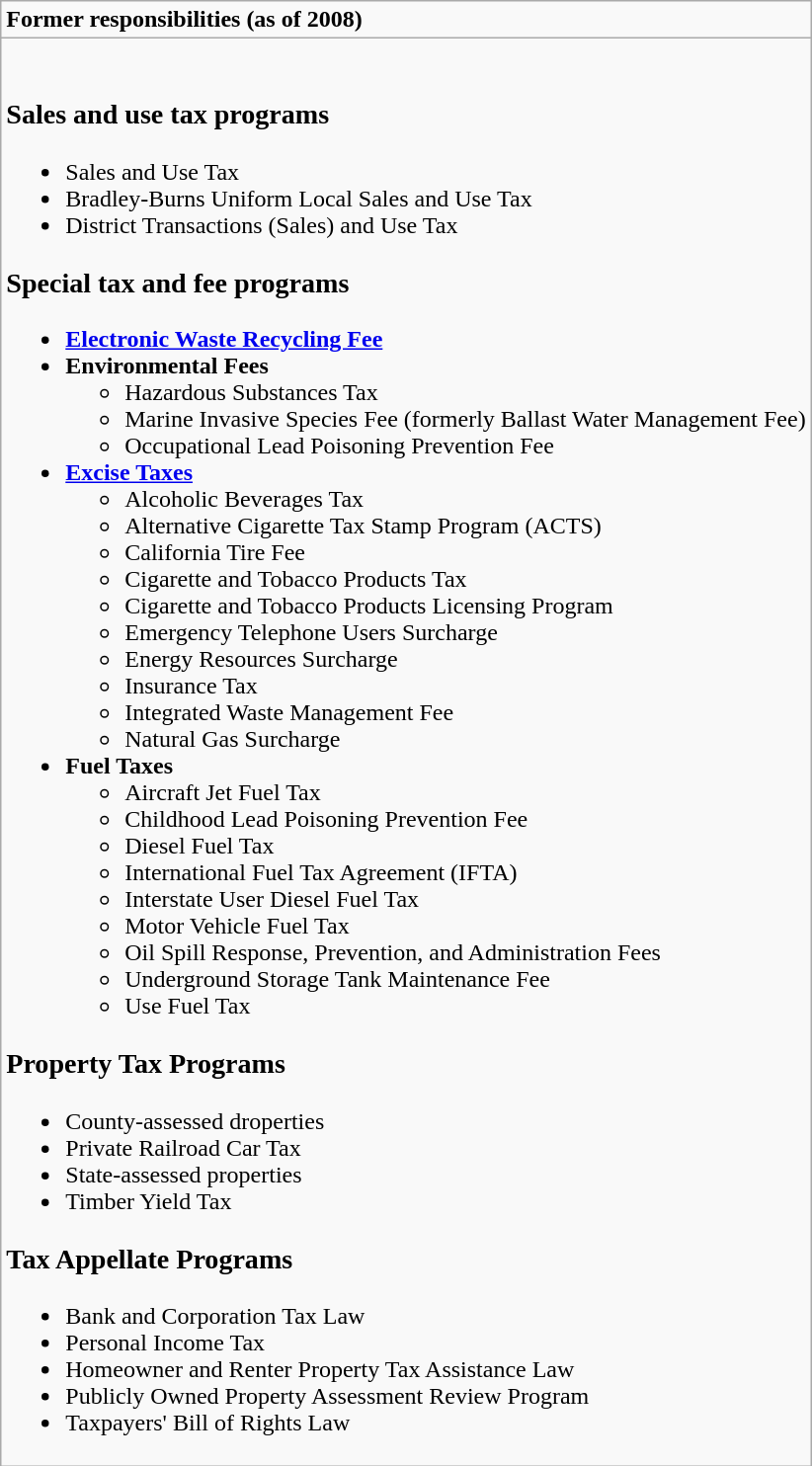<table role="presentation" class="wikitable mw-collapsible mw-collapsed">
<tr>
<td><strong>Former responsibilities (as of 2008)</strong></td>
</tr>
<tr>
<td><br><h3>Sales and use tax programs</h3><ul><li>Sales and Use Tax</li><li>Bradley-Burns Uniform Local Sales and Use Tax</li><li>District Transactions (Sales) and Use Tax</li></ul><h3>Special tax and fee programs</h3><ul><li><strong><a href='#'>Electronic Waste Recycling Fee</a></strong></li><li><strong>Environmental Fees</strong><ul><li>Hazardous Substances Tax</li><li>Marine Invasive Species Fee (formerly Ballast Water Management Fee)</li><li>Occupational Lead Poisoning Prevention Fee</li></ul></li><li><strong><a href='#'>Excise Taxes</a></strong><ul><li>Alcoholic Beverages Tax</li><li>Alternative Cigarette Tax Stamp Program (ACTS)</li><li>California Tire Fee</li><li>Cigarette and Tobacco Products Tax</li><li>Cigarette and Tobacco Products Licensing Program</li><li>Emergency Telephone Users Surcharge</li><li>Energy Resources Surcharge</li><li>Insurance Tax</li><li>Integrated Waste Management Fee</li><li>Natural Gas Surcharge</li></ul></li><li><strong>Fuel Taxes</strong><ul><li>Aircraft Jet Fuel Tax</li><li>Childhood Lead Poisoning Prevention Fee</li><li>Diesel Fuel Tax</li><li>International Fuel Tax Agreement (IFTA)</li><li>Interstate User Diesel Fuel Tax</li><li>Motor Vehicle Fuel Tax</li><li>Oil Spill Response, Prevention, and Administration Fees</li><li>Underground Storage Tank Maintenance Fee</li><li>Use Fuel Tax</li></ul></li></ul><h3>Property Tax Programs</h3><ul><li>County-assessed droperties</li><li>Private Railroad Car Tax</li><li>State-assessed properties</li><li>Timber Yield Tax</li></ul><h3>Tax Appellate Programs</h3><ul><li>Bank and Corporation Tax Law</li><li>Personal Income Tax</li><li>Homeowner and Renter Property Tax Assistance Law</li><li>Publicly Owned Property Assessment Review Program</li><li>Taxpayers' Bill of Rights Law</li></ul></td>
</tr>
</table>
